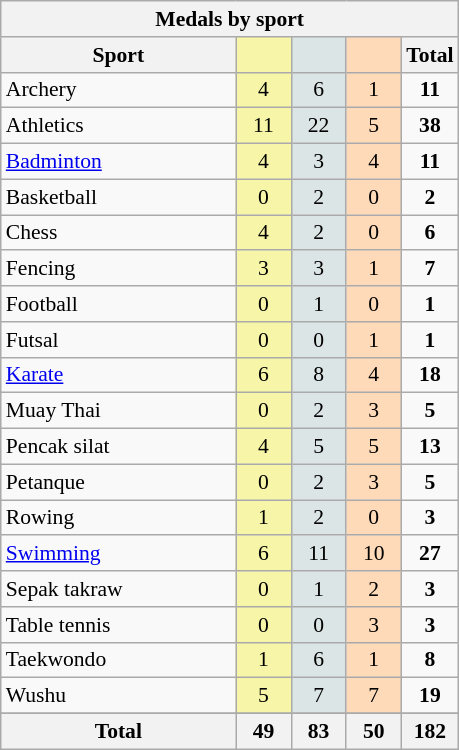<table class="wikitable sortable" style="font-size:90%; text-align:center;">
<tr>
<th colspan=5>Medals by sport</th>
</tr>
<tr>
<th width=150>Sport</th>
<th scope="col" width=30 style="background:#F7F6A8;"></th>
<th scope="col" width=30 style="background:#DCE5E5;"></th>
<th scope="col" width=30 style="background:#FFDAB9;"></th>
<th width=30>Total</th>
</tr>
<tr>
<td align=left>Archery</td>
<td style="background:#F7F6A8;">4</td>
<td style="background:#DCE5E5;">6</td>
<td style="background:#FFDAB9;">1</td>
<td><strong>11</strong></td>
</tr>
<tr>
<td align=left>Athletics</td>
<td style="background:#F7F6A8;">11</td>
<td style="background:#DCE5E5;">22</td>
<td style="background:#FFDAB9;">5</td>
<td><strong>38</strong></td>
</tr>
<tr>
<td align=left><a href='#'>Badminton</a></td>
<td style="background:#F7F6A8;">4</td>
<td style="background:#DCE5E5;">3</td>
<td style="background:#FFDAB9;">4</td>
<td><strong>11</strong></td>
</tr>
<tr>
<td align=left>Basketball</td>
<td style="background:#F7F6A8;">0</td>
<td style="background:#DCE5E5;">2</td>
<td style="background:#FFDAB9;">0</td>
<td><strong>2</strong></td>
</tr>
<tr>
<td align=left>Chess</td>
<td style="background:#F7F6A8;">4</td>
<td style="background:#DCE5E5;">2</td>
<td style="background:#FFDAB9;">0</td>
<td><strong>6</strong></td>
</tr>
<tr>
<td align=left>Fencing</td>
<td style="background:#F7F6A8;">3</td>
<td style="background:#DCE5E5;">3</td>
<td style="background:#FFDAB9;">1</td>
<td><strong>7</strong></td>
</tr>
<tr>
<td align=left>Football</td>
<td style="background:#F7F6A8;">0</td>
<td style="background:#DCE5E5;">1</td>
<td style="background:#FFDAB9;">0</td>
<td><strong>1</strong></td>
</tr>
<tr>
<td align=left>Futsal</td>
<td style="background:#F7F6A8;">0</td>
<td style="background:#DCE5E5;">0</td>
<td style="background:#FFDAB9;">1</td>
<td><strong>1</strong></td>
</tr>
<tr>
<td align=left><a href='#'>Karate</a></td>
<td style="background:#F7F6A8;">6</td>
<td style="background:#DCE5E5;">8</td>
<td style="background:#FFDAB9;">4</td>
<td><strong>18</strong></td>
</tr>
<tr>
<td align=left>Muay Thai</td>
<td style="background:#F7F6A8;">0</td>
<td style="background:#DCE5E5;">2</td>
<td style="background:#FFDAB9;">3</td>
<td><strong>5</strong></td>
</tr>
<tr>
<td align=left>Pencak silat</td>
<td style="background:#F7F6A8;">4</td>
<td style="background:#DCE5E5;">5</td>
<td style="background:#FFDAB9;">5</td>
<td><strong>13</strong></td>
</tr>
<tr>
<td align=left>Petanque</td>
<td style="background:#F7F6A8;">0</td>
<td style="background:#DCE5E5;">2</td>
<td style="background:#FFDAB9;">3</td>
<td><strong>5</strong></td>
</tr>
<tr>
<td align=left>Rowing</td>
<td style="background:#F7F6A8;">1</td>
<td style="background:#DCE5E5;">2</td>
<td style="background:#FFDAB9;">0</td>
<td><strong>3</strong></td>
</tr>
<tr>
<td align=left><a href='#'>Swimming</a></td>
<td style="background:#F7F6A8;">6</td>
<td style="background:#DCE5E5;">11</td>
<td style="background:#FFDAB9;">10</td>
<td><strong>27</strong></td>
</tr>
<tr>
<td align=left>Sepak takraw</td>
<td style="background:#F7F6A8;">0</td>
<td style="background:#DCE5E5;">1</td>
<td style="background:#FFDAB9;">2</td>
<td><strong>3</strong></td>
</tr>
<tr>
<td align=left>Table tennis</td>
<td style="background:#F7F6A8;">0</td>
<td style="background:#DCE5E5;">0</td>
<td style="background:#FFDAB9;">3</td>
<td><strong>3</strong></td>
</tr>
<tr>
<td align=left>Taekwondo</td>
<td style="background:#F7F6A8;">1</td>
<td style="background:#DCE5E5;">6</td>
<td style="background:#FFDAB9;">1</td>
<td><strong>8</strong></td>
</tr>
<tr>
<td align=left>Wushu</td>
<td style="background:#F7F6A8;">5</td>
<td style="background:#DCE5E5;">7</td>
<td style="background:#FFDAB9;">7</td>
<td><strong>19</strong></td>
</tr>
<tr>
</tr>
<tr class="sortbottom">
<th>Total</th>
<th>49</th>
<th>83</th>
<th>50</th>
<th>182</th>
</tr>
</table>
